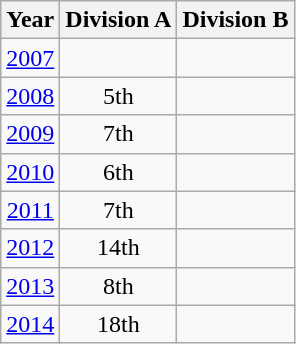<table class="wikitable" style="text-align:center">
<tr>
<th>Year</th>
<th>Division A</th>
<th>Division B</th>
</tr>
<tr>
<td><a href='#'>2007</a></td>
<td></td>
<td></td>
</tr>
<tr>
<td><a href='#'>2008</a></td>
<td>5th</td>
<td></td>
</tr>
<tr>
<td><a href='#'>2009</a></td>
<td>7th</td>
<td></td>
</tr>
<tr>
<td><a href='#'>2010</a></td>
<td>6th</td>
<td></td>
</tr>
<tr>
<td><a href='#'>2011</a></td>
<td>7th</td>
<td></td>
</tr>
<tr>
<td><a href='#'>2012</a></td>
<td>14th</td>
<td></td>
</tr>
<tr>
<td><a href='#'>2013</a></td>
<td>8th</td>
<td></td>
</tr>
<tr>
<td><a href='#'>2014</a></td>
<td>18th</td>
<td></td>
</tr>
</table>
